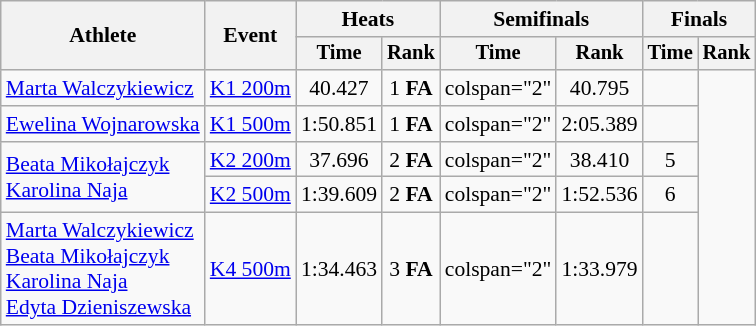<table class=wikitable style="font-size:90%">
<tr>
<th rowspan="2">Athlete</th>
<th rowspan="2">Event</th>
<th colspan=2>Heats</th>
<th colspan=2>Semifinals</th>
<th colspan=2>Finals</th>
</tr>
<tr style="font-size:95%">
<th>Time</th>
<th>Rank</th>
<th>Time</th>
<th>Rank</th>
<th>Time</th>
<th>Rank</th>
</tr>
<tr align=center>
<td align=left><a href='#'>Marta Walczykiewicz</a></td>
<td align=left><a href='#'>K1 200m</a></td>
<td>40.427</td>
<td>1 <strong>FA</strong></td>
<td>colspan="2" </td>
<td>40.795</td>
<td></td>
</tr>
<tr align=center>
<td align=left><a href='#'>Ewelina Wojnarowska</a></td>
<td align=left><a href='#'>K1 500m</a></td>
<td>1:50.851</td>
<td>1 <strong>FA</strong></td>
<td>colspan="2" </td>
<td>2:05.389</td>
<td></td>
</tr>
<tr align=center>
<td align=left rowspan=2><a href='#'>Beata Mikołajczyk</a><br><a href='#'>Karolina Naja</a></td>
<td align=left><a href='#'>K2 200m</a></td>
<td>37.696</td>
<td>2 <strong>FA</strong></td>
<td>colspan="2" </td>
<td>38.410</td>
<td>5</td>
</tr>
<tr align=center>
<td align=left><a href='#'>K2 500m</a></td>
<td>1:39.609</td>
<td>2 <strong>FA</strong></td>
<td>colspan="2" </td>
<td>1:52.536</td>
<td>6</td>
</tr>
<tr align=center>
<td align=left><a href='#'>Marta Walczykiewicz</a><br><a href='#'>Beata Mikołajczyk</a><br><a href='#'>Karolina Naja</a><br><a href='#'>Edyta Dzieniszewska</a></td>
<td align=left><a href='#'>K4 500m</a></td>
<td>1:34.463</td>
<td>3 <strong>FA</strong></td>
<td>colspan="2" </td>
<td>1:33.979</td>
<td></td>
</tr>
</table>
